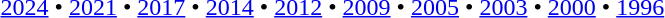<table id=toc class=toc summary=Contents>
<tr>
<td align=center><br><a href='#'>2024</a> • <a href='#'>2021</a> • <a href='#'>2017</a> • <a href='#'>2014</a> • <a href='#'>2012</a> • <a href='#'>2009</a> • <a href='#'>2005</a> • <a href='#'>2003</a> • <a href='#'>2000</a> • <a href='#'>1996</a></td>
</tr>
</table>
